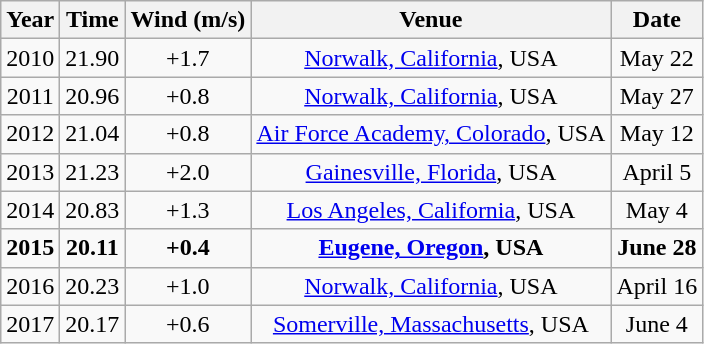<table class=wikitable style=text-align:center>
<tr>
<th>Year</th>
<th>Time</th>
<th>Wind (m/s)</th>
<th>Venue</th>
<th>Date</th>
</tr>
<tr>
<td>2010</td>
<td>21.90</td>
<td>+1.7</td>
<td><a href='#'>Norwalk, California</a>, USA</td>
<td>May 22</td>
</tr>
<tr>
<td>2011</td>
<td>20.96</td>
<td>+0.8</td>
<td><a href='#'>Norwalk, California</a>, USA</td>
<td>May 27</td>
</tr>
<tr>
<td>2012</td>
<td>21.04</td>
<td>+0.8</td>
<td><a href='#'>Air Force Academy, Colorado</a>, USA</td>
<td>May 12</td>
</tr>
<tr>
<td>2013</td>
<td>21.23</td>
<td>+2.0</td>
<td><a href='#'>Gainesville, Florida</a>, USA</td>
<td>April 5</td>
</tr>
<tr>
<td>2014</td>
<td>20.83</td>
<td>+1.3</td>
<td><a href='#'>Los Angeles, California</a>, USA</td>
<td>May 4</td>
</tr>
<tr>
<td><strong>2015</strong></td>
<td><strong>20.11</strong></td>
<td><strong>+0.4</strong></td>
<td><strong><a href='#'>Eugene, Oregon</a>, USA</strong></td>
<td><strong>June 28</strong></td>
</tr>
<tr>
<td>2016</td>
<td>20.23</td>
<td>+1.0</td>
<td><a href='#'>Norwalk, California</a>, USA</td>
<td>April 16</td>
</tr>
<tr>
<td>2017</td>
<td>20.17</td>
<td>+0.6</td>
<td><a href='#'>Somerville, Massachusetts</a>, USA</td>
<td>June 4</td>
</tr>
</table>
